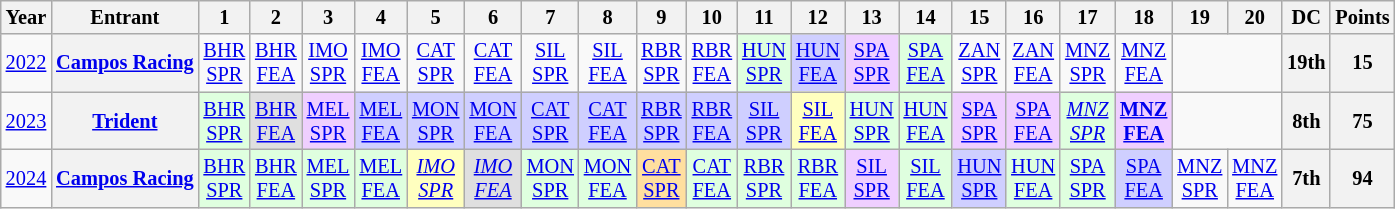<table class="wikitable" style="text-align:center; font-size:85%;">
<tr>
<th>Year</th>
<th>Entrant</th>
<th>1</th>
<th>2</th>
<th>3</th>
<th>4</th>
<th>5</th>
<th>6</th>
<th>7</th>
<th>8</th>
<th>9</th>
<th>10</th>
<th>11</th>
<th>12</th>
<th>13</th>
<th>14</th>
<th>15</th>
<th>16</th>
<th>17</th>
<th>18</th>
<th>19</th>
<th>20</th>
<th>DC</th>
<th>Points</th>
</tr>
<tr>
<td><a href='#'>2022</a></td>
<th><a href='#'>Campos Racing</a></th>
<td><a href='#'>BHR<br>SPR</a></td>
<td><a href='#'>BHR<br>FEA</a></td>
<td><a href='#'>IMO<br>SPR</a></td>
<td><a href='#'>IMO<br>FEA</a></td>
<td><a href='#'>CAT<br>SPR</a></td>
<td><a href='#'>CAT<br>FEA</a></td>
<td><a href='#'>SIL<br>SPR</a></td>
<td><a href='#'>SIL<br>FEA</a></td>
<td><a href='#'>RBR<br>SPR</a></td>
<td><a href='#'>RBR<br>FEA</a></td>
<td style="background:#DFFFDF;"><a href='#'>HUN<br>SPR</a><br></td>
<td style="background:#CFCFFF;"><a href='#'>HUN<br>FEA</a><br></td>
<td style="background:#EFCFFF;"><a href='#'>SPA<br>SPR</a><br></td>
<td style="background:#DFFFDF;"><a href='#'>SPA<br>FEA</a><br></td>
<td><a href='#'>ZAN<br>SPR</a></td>
<td><a href='#'>ZAN<br>FEA</a></td>
<td><a href='#'>MNZ<br>SPR</a></td>
<td><a href='#'>MNZ<br>FEA</a></td>
<td colspan="2"></td>
<th>19th</th>
<th>15</th>
</tr>
<tr>
<td><a href='#'>2023</a></td>
<th><a href='#'>Trident</a></th>
<td style="background:#DFFFDF;"><a href='#'>BHR<br>SPR</a><br></td>
<td style="background:#DFDFDF;"><a href='#'>BHR<br>FEA</a><br></td>
<td style="background:#EFCFFF;"><a href='#'>MEL<br>SPR</a><br></td>
<td style="background:#CFCFFF;"><a href='#'>MEL<br>FEA</a><br></td>
<td style="background:#CFCFFF;"><a href='#'>MON<br>SPR</a><br></td>
<td style="background:#CFCFFF;"><a href='#'>MON<br>FEA</a><br></td>
<td style="background:#CFCFFF;"><a href='#'>CAT<br>SPR</a><br></td>
<td style="background:#CFCFFF;"><a href='#'>CAT<br>FEA</a><br></td>
<td style="background:#CFCFFF;"><a href='#'>RBR<br>SPR</a><br></td>
<td style="background:#CFCFFF;"><a href='#'>RBR<br>FEA</a><br></td>
<td style="background:#CFCFFF;"><a href='#'>SIL<br>SPR</a><br></td>
<td style="background:#FFFFBF;"><a href='#'>SIL<br>FEA</a><br></td>
<td style="background:#DFFFDF;"><a href='#'>HUN<br>SPR</a><br></td>
<td style="background:#DFFFDF;"><a href='#'>HUN<br>FEA</a><br></td>
<td style="background:#EFCFFF;"><a href='#'>SPA<br>SPR</a><br></td>
<td style="background:#EFCFFF;"><a href='#'>SPA<br>FEA</a><br></td>
<td style="background:#DFFFDF;"><em><a href='#'>MNZ<br>SPR</a></em><br></td>
<td style="background:#EFCFFF;"><a href='#'><strong>MNZ<br>FEA</strong></a><br></td>
<td colspan="2"></td>
<th>8th</th>
<th>75</th>
</tr>
<tr>
<td><a href='#'>2024</a></td>
<th><a href='#'>Campos Racing</a></th>
<td style="background:#DFFFDF;"><a href='#'>BHR<br>SPR</a><br></td>
<td style="background:#DFFFDF;"><a href='#'>BHR<br>FEA</a><br></td>
<td style="background:#DFFFDF;"><a href='#'>MEL<br>SPR</a><br></td>
<td style="background:#DFFFDF;"><a href='#'>MEL<br>FEA</a><br></td>
<td style="background:#FFFFBF;"><em><a href='#'>IMO<br>SPR</a></em><br></td>
<td style="background:#DFDFDF;"><em><a href='#'>IMO<br>FEA</a></em><br></td>
<td style="background:#DFFFDF;"><a href='#'>MON<br>SPR</a><br></td>
<td style="background:#DFFFDF;"><a href='#'>MON<br>FEA</a><br></td>
<td style="background:#FFDF9F;"><a href='#'>CAT<br>SPR</a><br></td>
<td style="background:#DFFFDF;"><a href='#'>CAT<br>FEA</a><br></td>
<td style="background:#DFFFDF;"><a href='#'>RBR<br>SPR</a><br></td>
<td style="background:#DFFFDF;"><a href='#'>RBR<br>FEA</a><br></td>
<td style="background:#EFCFFF;"><a href='#'>SIL<br>SPR</a><br></td>
<td style="background:#DFFFDF;"><a href='#'>SIL<br>FEA</a><br></td>
<td style="background:#CFCFFF;"><a href='#'>HUN<br>SPR</a><br></td>
<td style="background:#DFFFDF;"><a href='#'>HUN<br>FEA</a><br></td>
<td style="background:#DFFFDF;"><a href='#'>SPA<br>SPR</a><br></td>
<td style="background:#CFCFFF;"><a href='#'>SPA<br>FEA</a><br></td>
<td><a href='#'>MNZ<br>SPR</a></td>
<td><a href='#'>MNZ<br>FEA</a></td>
<th>7th</th>
<th>94</th>
</tr>
</table>
